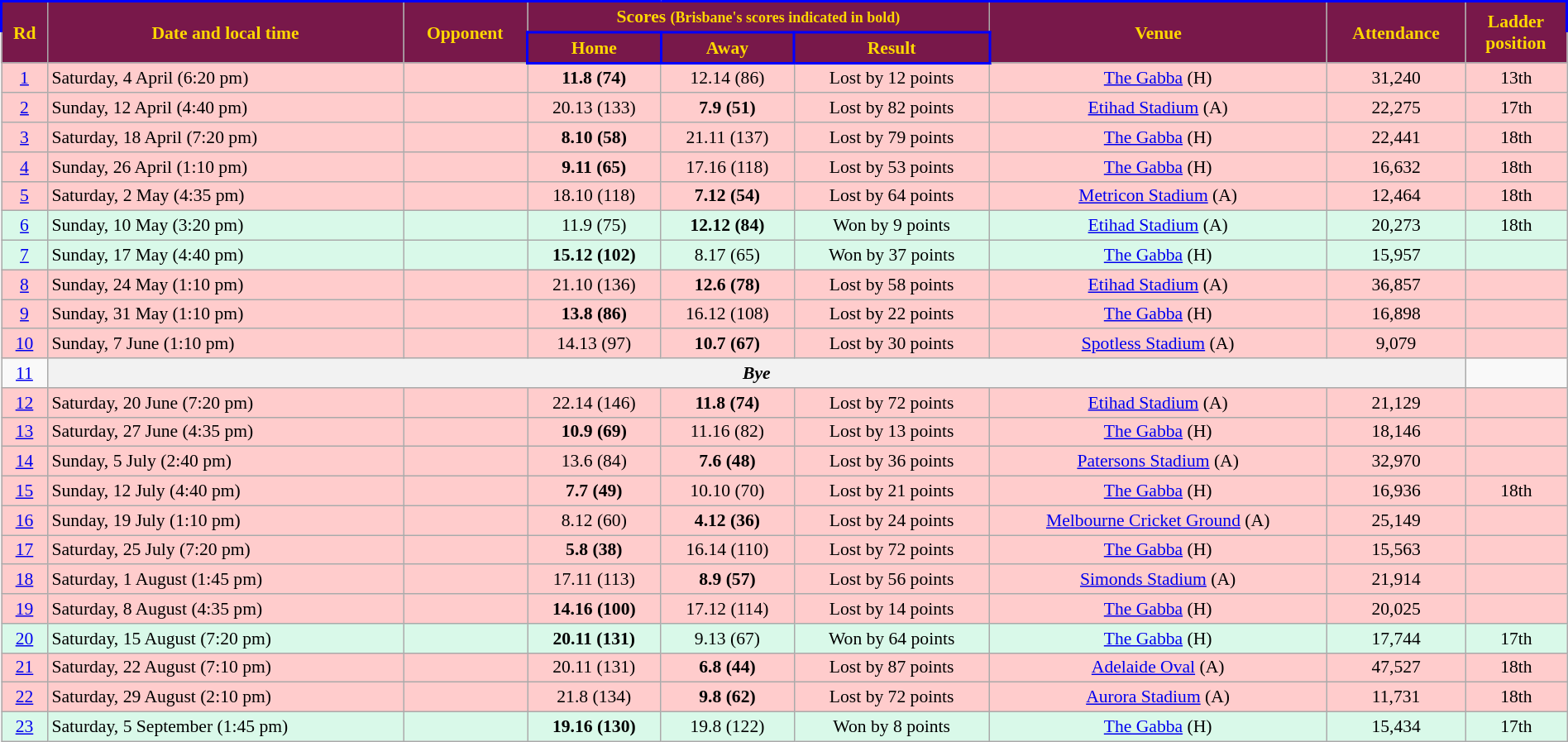<table class="wikitable" style="font-size:90%; text-align:center; width: 100%; margin-left: auto; margin-right: auto;">
<tr style="text-align:center; background:#78184A; color:gold; border: solid blue 2px; font-weight:bold">
<td rowspan=2><strong>Rd</strong></td>
<td rowspan=2><strong>Date and local time</strong></td>
<td rowspan=2><strong>Opponent</strong></td>
<td colspan=3><strong>Scores</strong> <small>(Brisbane's scores indicated in <strong>bold</strong>)</small></td>
<td rowspan=2><strong>Venue</strong></td>
<td rowspan=2><strong>Attendance</strong></td>
<td rowspan=2><strong>Ladder<br>position</strong></td>
</tr>
<tr>
<th style="background:#78184A; color:gold; border: solid blue 2px">Home</th>
<th style="background:#78184A; color:gold; border: solid blue 2px">Away</th>
<th style="background:#78184A; color:gold; border: solid blue 2px">Result</th>
</tr>
<tr style="background:#fcc;">
<td><a href='#'>1</a></td>
<td align=left>Saturday, 4 April (6:20 pm)</td>
<td align=left></td>
<td><strong>11.8 (74)</strong></td>
<td>12.14 (86)</td>
<td>Lost by 12 points</td>
<td><a href='#'>The Gabba</a> (H)</td>
<td>31,240 </td>
<td>13th</td>
</tr>
<tr style="background:#fcc;">
<td><a href='#'>2</a></td>
<td align=left>Sunday, 12 April (4:40 pm)</td>
<td align=left></td>
<td>20.13 (133)</td>
<td><strong>7.9 (51)</strong></td>
<td>Lost by 82 points</td>
<td><a href='#'>Etihad Stadium</a> (A)</td>
<td>22,275</td>
<td>17th</td>
</tr>
<tr style="background:#fcc;">
<td><a href='#'>3</a></td>
<td align=left>Saturday, 18 April (7:20 pm)</td>
<td align=left></td>
<td><strong>8.10 (58)</strong></td>
<td>21.11 (137)</td>
<td>Lost by 79 points</td>
<td><a href='#'>The Gabba</a> (H)</td>
<td>22,441 </td>
<td>18th</td>
</tr>
<tr style="background:#fcc;">
<td><a href='#'>4</a></td>
<td align=left>Sunday, 26 April (1:10 pm)</td>
<td align=left></td>
<td><strong>9.11 (65)</strong></td>
<td>17.16 (118)</td>
<td>Lost by 53 points</td>
<td><a href='#'>The Gabba</a> (H)</td>
<td>16,632</td>
<td>18th</td>
</tr>
<tr style="background:#fcc;">
<td><a href='#'>5</a></td>
<td align=left>Saturday, 2 May (4:35 pm)</td>
<td align=left></td>
<td>18.10 (118)</td>
<td><strong>7.12 (54)</strong></td>
<td>Lost by 64 points</td>
<td><a href='#'>Metricon Stadium</a> (A)</td>
<td>12,464</td>
<td>18th</td>
</tr>
<tr style="background:#d9f9e9;">
<td><a href='#'>6</a></td>
<td align=left>Sunday, 10 May (3:20 pm)</td>
<td align=left></td>
<td>11.9 (75)</td>
<td><strong>12.12 (84)</strong></td>
<td>Won by 9 points</td>
<td><a href='#'>Etihad Stadium</a> (A)</td>
<td>20,273</td>
<td>18th</td>
</tr>
<tr style="background:#d9f9e9;">
<td><a href='#'>7</a></td>
<td align=left>Sunday, 17 May (4:40 pm)</td>
<td align=left></td>
<td><strong>15.12 (102)</strong></td>
<td>8.17 (65)</td>
<td>Won by 37 points</td>
<td><a href='#'>The Gabba</a> (H)</td>
<td>15,957</td>
<td></td>
</tr>
<tr style="background:#fcc;">
<td><a href='#'>8</a></td>
<td align=left>Sunday, 24 May (1:10 pm)</td>
<td align=left></td>
<td>21.10 (136)</td>
<td><strong>12.6 (78)</strong></td>
<td>Lost by 58 points</td>
<td><a href='#'>Etihad Stadium</a> (A)</td>
<td>36,857</td>
<td></td>
</tr>
<tr style="background:#fcc;">
<td><a href='#'>9</a></td>
<td align=left>Sunday, 31 May (1:10 pm)</td>
<td align=left></td>
<td><strong>13.8 (86)</strong></td>
<td>16.12 (108)</td>
<td>Lost by 22 points</td>
<td><a href='#'>The Gabba</a> (H)</td>
<td>16,898</td>
<td></td>
</tr>
<tr style="background:#fcc;">
<td><a href='#'>10</a></td>
<td align=left>Sunday, 7 June (1:10 pm)</td>
<td align=left></td>
<td>14.13 (97)</td>
<td><strong>10.7 (67)</strong></td>
<td>Lost by 30 points</td>
<td><a href='#'>Spotless Stadium</a> (A)</td>
<td>9,079</td>
<td></td>
</tr>
<tr>
<td><a href='#'>11</a></td>
<th colspan="7"><span><em>Bye</em></span></th>
<td></td>
</tr>
<tr style="background:#fcc;">
<td><a href='#'>12</a></td>
<td align=left>Saturday, 20 June (7:20 pm)</td>
<td align=left></td>
<td>22.14 (146)</td>
<td><strong>11.8 (74)</strong></td>
<td>Lost by 72 points</td>
<td><a href='#'>Etihad Stadium</a> (A)</td>
<td>21,129</td>
<td></td>
</tr>
<tr style="background:#fcc;">
<td><a href='#'>13</a></td>
<td align=left>Saturday, 27 June (4:35 pm)</td>
<td align=left></td>
<td><strong>10.9 (69)</strong></td>
<td>11.16 (82)</td>
<td>Lost by 13 points</td>
<td><a href='#'>The Gabba</a> (H)</td>
<td>18,146</td>
<td></td>
</tr>
<tr style="background:#fcc;">
<td><a href='#'>14</a></td>
<td align=left>Sunday, 5 July (2:40 pm)</td>
<td align=left></td>
<td>13.6 (84)</td>
<td><strong>7.6 (48)</strong></td>
<td>Lost by 36 points</td>
<td><a href='#'>Patersons Stadium</a> (A)</td>
<td>32,970</td>
<td></td>
</tr>
<tr style="background:#fcc;">
<td><a href='#'>15</a></td>
<td align=left>Sunday, 12 July (4:40 pm)</td>
<td align=left></td>
<td><strong>7.7 (49)</strong></td>
<td>10.10 (70)</td>
<td>Lost by 21 points</td>
<td><a href='#'>The Gabba</a> (H)</td>
<td>16,936</td>
<td>18th</td>
</tr>
<tr style="background:#fcc;">
<td><a href='#'>16</a></td>
<td align=left>Sunday, 19 July (1:10 pm)</td>
<td align=left></td>
<td>8.12 (60)</td>
<td><strong>4.12 (36)</strong></td>
<td>Lost by 24 points</td>
<td><a href='#'>Melbourne Cricket Ground</a> (A)</td>
<td>25,149</td>
<td></td>
</tr>
<tr style="background:#fcc;">
<td><a href='#'>17</a></td>
<td align=left>Saturday, 25 July (7:20 pm)</td>
<td align=left></td>
<td><strong>5.8 (38)</strong></td>
<td>16.14 (110)</td>
<td>Lost by 72 points</td>
<td><a href='#'>The Gabba</a> (H)</td>
<td>15,563</td>
<td></td>
</tr>
<tr style="background:#fcc;">
<td><a href='#'>18</a></td>
<td align=left>Saturday, 1 August (1:45 pm)</td>
<td align=left></td>
<td>17.11 (113)</td>
<td><strong>8.9 (57)</strong></td>
<td>Lost by 56 points</td>
<td><a href='#'>Simonds Stadium</a> (A)</td>
<td>21,914</td>
<td></td>
</tr>
<tr style="background:#fcc;">
<td><a href='#'>19</a></td>
<td align=left>Saturday, 8 August (4:35 pm)</td>
<td align=left></td>
<td><strong>14.16 (100)</strong></td>
<td>17.12 (114)</td>
<td>Lost by 14 points</td>
<td><a href='#'>The Gabba</a> (H)</td>
<td>20,025</td>
<td></td>
</tr>
<tr style="background:#d9f9e9;">
<td><a href='#'>20</a></td>
<td align=left>Saturday, 15 August (7:20 pm)</td>
<td align=left></td>
<td><strong>20.11 (131)</strong></td>
<td>9.13 (67)</td>
<td>Won by 64 points</td>
<td><a href='#'>The Gabba</a> (H)</td>
<td>17,744</td>
<td>17th</td>
</tr>
<tr style="background:#fcc;">
<td><a href='#'>21</a></td>
<td align=left>Saturday, 22 August (7:10 pm)</td>
<td align=left></td>
<td>20.11 (131)</td>
<td><strong>6.8 (44)</strong></td>
<td>Lost by 87 points</td>
<td><a href='#'>Adelaide Oval</a> (A)</td>
<td>47,527</td>
<td>18th</td>
</tr>
<tr style="background:#fcc;">
<td><a href='#'>22</a></td>
<td align=left>Saturday, 29 August (2:10 pm)</td>
<td align=left></td>
<td>21.8 (134)</td>
<td><strong>9.8 (62)</strong></td>
<td>Lost by 72 points</td>
<td><a href='#'>Aurora Stadium</a> (A)</td>
<td>11,731</td>
<td>18th</td>
</tr>
<tr style="background:#d9f9e9;">
<td><a href='#'>23</a></td>
<td align=left>Saturday, 5 September (1:45 pm)</td>
<td align=left></td>
<td><strong>19.16 (130)</strong></td>
<td>19.8 (122)</td>
<td>Won by 8 points</td>
<td><a href='#'>The Gabba</a> (H)</td>
<td>15,434</td>
<td>17th</td>
</tr>
</table>
